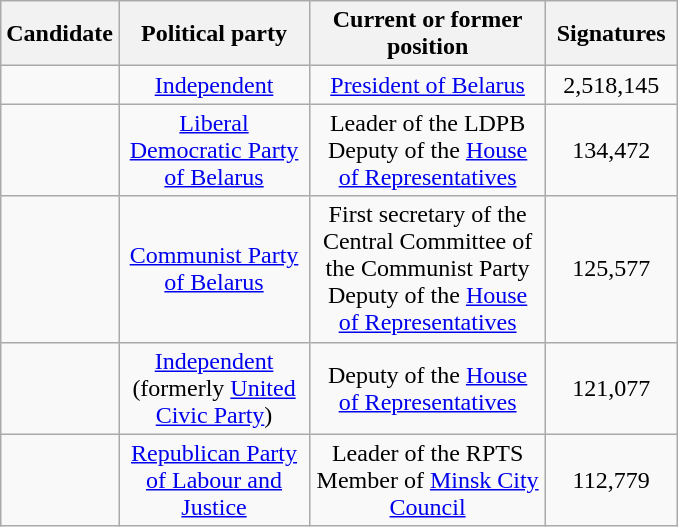<table class="wikitable sortable" style="text-align:center">
<tr>
<th scope="col">Candidate</th>
<th scope="col" style="width: 120px">Political party</th>
<th scope="col" style="width: 150px">Current or former position</th>
<th scope="col" style="width: 80px">Signatures</th>
</tr>
<tr>
<td></td>
<td><a href='#'>Independent</a></td>
<td><a href='#'>President of Belarus</a> </td>
<td>2,518,145</td>
</tr>
<tr>
<td></td>
<td><a href='#'>Liberal Democratic Party of Belarus</a></td>
<td>Leader of the LDPB <br>Deputy of the <a href='#'>House of Representatives</a> </td>
<td>134,472</td>
</tr>
<tr>
<td></td>
<td><a href='#'>Communist Party of Belarus</a></td>
<td>First secretary of the Central Committee of the Communist Party <br>Deputy of the <a href='#'>House of Representatives</a> </td>
<td>125,577</td>
</tr>
<tr>
<td></td>
<td><a href='#'>Independent</a> (formerly <a href='#'>United Civic Party</a>)</td>
<td>Deputy of the <a href='#'>House of Representatives</a> </td>
<td>121,077</td>
</tr>
<tr>
<td></td>
<td><a href='#'>Republican Party of Labour and Justice</a></td>
<td>Leader of the RPTS <br>Member of <a href='#'>Minsk City Council</a> </td>
<td>112,779</td>
</tr>
</table>
